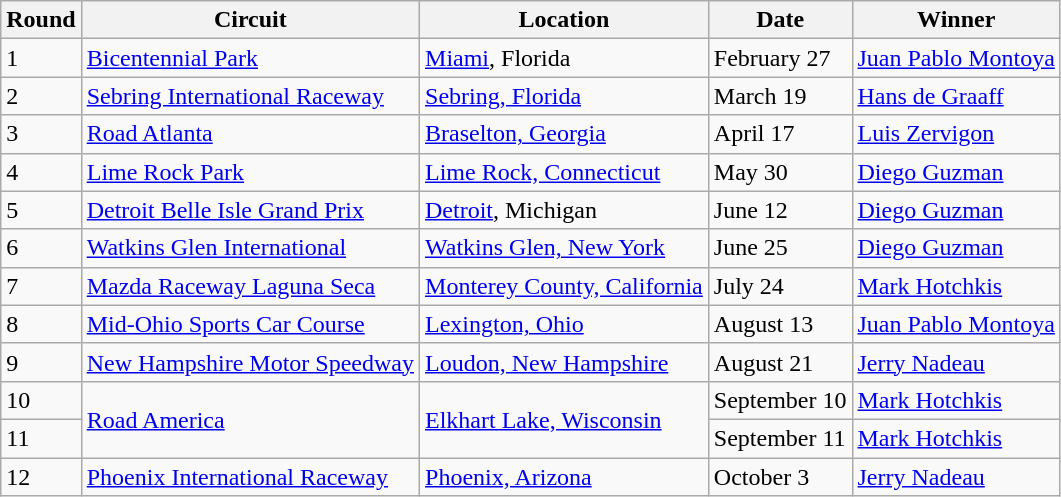<table class="wikitable">
<tr>
<th>Round</th>
<th>Circuit</th>
<th>Location</th>
<th>Date</th>
<th>Winner</th>
</tr>
<tr>
<td>1</td>
<td><a href='#'>Bicentennial Park</a></td>
<td> <a href='#'>Miami</a>, Florida</td>
<td>February 27</td>
<td> <a href='#'>Juan Pablo Montoya</a></td>
</tr>
<tr>
<td>2</td>
<td><a href='#'>Sebring International Raceway</a></td>
<td> <a href='#'>Sebring, Florida</a></td>
<td>March 19</td>
<td> <a href='#'>Hans de Graaff</a></td>
</tr>
<tr>
<td>3</td>
<td><a href='#'>Road Atlanta</a></td>
<td> <a href='#'>Braselton, Georgia</a></td>
<td>April 17</td>
<td> <a href='#'>Luis Zervigon</a></td>
</tr>
<tr>
<td>4</td>
<td><a href='#'>Lime Rock Park</a></td>
<td> <a href='#'>Lime Rock, Connecticut</a></td>
<td>May 30</td>
<td> <a href='#'>Diego Guzman</a></td>
</tr>
<tr>
<td>5</td>
<td><a href='#'>Detroit Belle Isle Grand Prix</a></td>
<td> <a href='#'>Detroit</a>, Michigan</td>
<td>June 12</td>
<td> <a href='#'>Diego Guzman</a></td>
</tr>
<tr>
<td>6</td>
<td><a href='#'>Watkins Glen International</a></td>
<td> <a href='#'>Watkins Glen, New York</a></td>
<td>June 25</td>
<td> <a href='#'>Diego Guzman</a></td>
</tr>
<tr>
<td>7</td>
<td><a href='#'>Mazda Raceway Laguna Seca</a></td>
<td> <a href='#'>Monterey County, California</a></td>
<td>July 24</td>
<td> <a href='#'>Mark Hotchkis</a></td>
</tr>
<tr>
<td>8</td>
<td><a href='#'>Mid-Ohio Sports Car Course</a></td>
<td> <a href='#'>Lexington, Ohio</a></td>
<td>August 13</td>
<td> <a href='#'>Juan Pablo Montoya</a></td>
</tr>
<tr>
<td>9</td>
<td><a href='#'>New Hampshire Motor Speedway</a></td>
<td> <a href='#'>Loudon, New Hampshire</a></td>
<td>August 21</td>
<td> <a href='#'>Jerry Nadeau</a></td>
</tr>
<tr>
<td>10</td>
<td rowspan=2><a href='#'>Road America</a></td>
<td rowspan=2> <a href='#'>Elkhart Lake, Wisconsin</a></td>
<td>September 10</td>
<td> <a href='#'>Mark Hotchkis</a></td>
</tr>
<tr>
<td>11</td>
<td>September 11</td>
<td> <a href='#'>Mark Hotchkis</a></td>
</tr>
<tr>
<td>12</td>
<td><a href='#'>Phoenix International Raceway</a></td>
<td> <a href='#'>Phoenix, Arizona</a></td>
<td>October 3</td>
<td> <a href='#'>Jerry Nadeau</a></td>
</tr>
</table>
